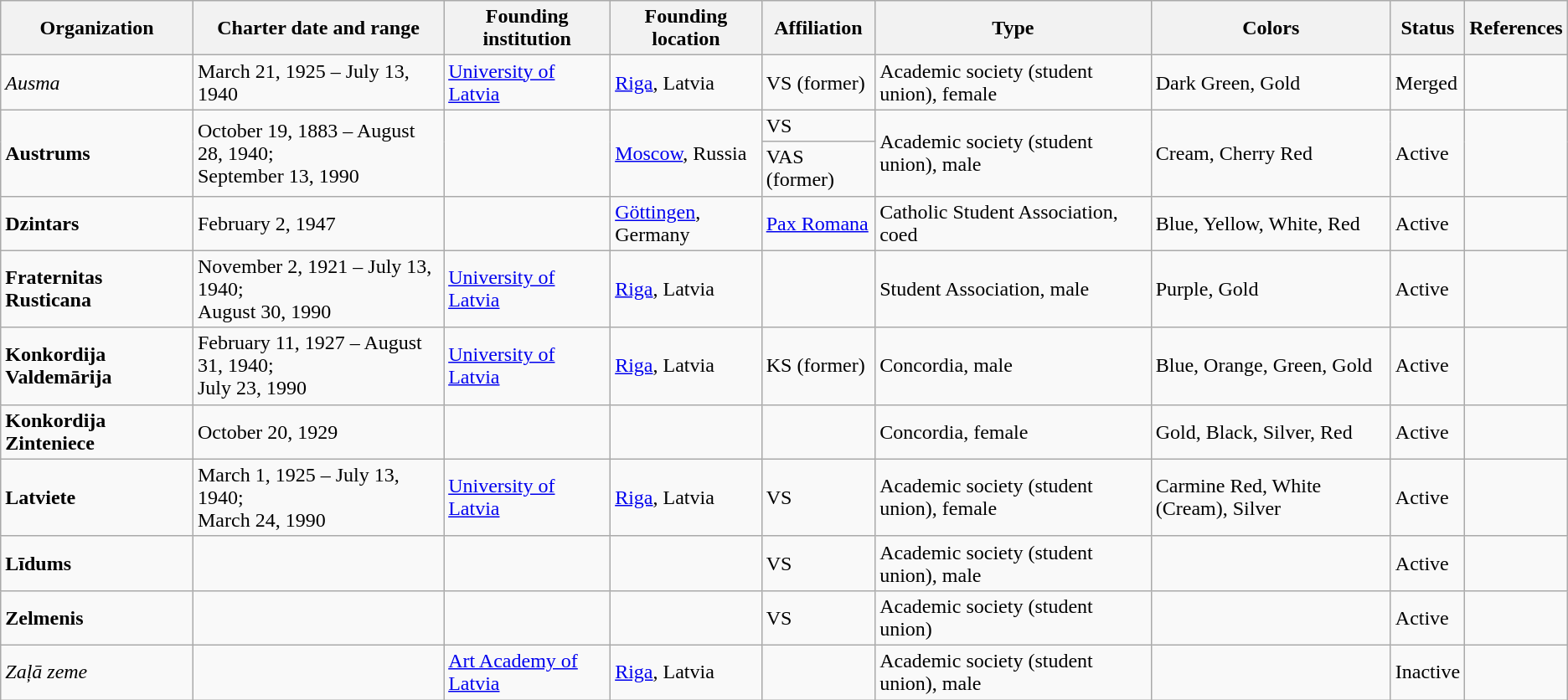<table class="wikitable">
<tr>
<th>Organization</th>
<th>Charter date and range</th>
<th>Founding institution</th>
<th>Founding location</th>
<th>Affiliation</th>
<th>Type</th>
<th>Colors</th>
<th>Status</th>
<th>References</th>
</tr>
<tr>
<td><em>Ausma</em></td>
<td>March 21, 1925 – July 13, 1940</td>
<td><a href='#'>University of Latvia</a></td>
<td><a href='#'>Riga</a>, Latvia</td>
<td>VS (former)</td>
<td>Academic society (student union), female</td>
<td>Dark Green, Gold</td>
<td>Merged</td>
<td></td>
</tr>
<tr>
<td rowspan="2"><strong>Austrums</strong></td>
<td rowspan="2">October 19, 1883 – August 28, 1940;<br>September 13, 1990</td>
<td rowspan="2"></td>
<td rowspan="2"><a href='#'>Moscow</a>, Russia</td>
<td>VS</td>
<td rowspan="2">Academic society (student union), male</td>
<td rowspan="2">Cream, Cherry Red</td>
<td rowspan="2">Active</td>
<td rowspan="2"></td>
</tr>
<tr>
<td>VAS (former)</td>
</tr>
<tr>
<td><strong>Dzintars</strong></td>
<td>February 2, 1947</td>
<td></td>
<td><a href='#'>Göttingen</a>, Germany</td>
<td><a href='#'>Pax Romana</a></td>
<td>Catholic Student Association, coed</td>
<td>Blue, Yellow, White, Red</td>
<td>Active</td>
<td></td>
</tr>
<tr>
<td><strong>Fraternitas Rusticana</strong></td>
<td>November 2, 1921 – July 13, 1940;<br>August 30, 1990</td>
<td><a href='#'>University of Latvia</a></td>
<td><a href='#'>Riga</a>, Latvia</td>
<td></td>
<td>Student Association, male</td>
<td>Purple, Gold</td>
<td>Active</td>
<td></td>
</tr>
<tr>
<td><strong>Konkordija Valdemārija</strong></td>
<td>February 11, 1927 – August 31, 1940;<br>July 23, 1990</td>
<td><a href='#'>University of Latvia</a></td>
<td><a href='#'>Riga</a>, Latvia</td>
<td>KS (former)</td>
<td>Concordia, male</td>
<td>Blue, Orange, Green, Gold</td>
<td>Active</td>
<td></td>
</tr>
<tr>
<td><strong>Konkordija Zinteniece</strong></td>
<td>October 20, 1929</td>
<td></td>
<td></td>
<td></td>
<td>Concordia, female</td>
<td>Gold, Black, Silver, Red</td>
<td>Active</td>
<td></td>
</tr>
<tr>
<td><strong>Latviete</strong></td>
<td>March 1, 1925 – July 13, 1940;<br>March 24, 1990</td>
<td><a href='#'>University of Latvia</a></td>
<td><a href='#'>Riga</a>, Latvia</td>
<td>VS</td>
<td>Academic society (student union), female</td>
<td>Carmine Red, White (Cream), Silver</td>
<td>Active</td>
<td></td>
</tr>
<tr>
<td><strong>Līdums</strong></td>
<td></td>
<td></td>
<td></td>
<td>VS</td>
<td>Academic society (student union), male</td>
<td></td>
<td>Active</td>
<td></td>
</tr>
<tr>
<td><strong>Zelmenis</strong></td>
<td></td>
<td></td>
<td></td>
<td>VS</td>
<td>Academic society (student union)</td>
<td></td>
<td>Active</td>
<td></td>
</tr>
<tr>
<td><em>Zaļā zeme</em></td>
<td></td>
<td><a href='#'>Art Academy of Latvia</a></td>
<td><a href='#'>Riga</a>, Latvia</td>
<td></td>
<td>Academic society (student union), male</td>
<td></td>
<td>Inactive</td>
<td></td>
</tr>
</table>
